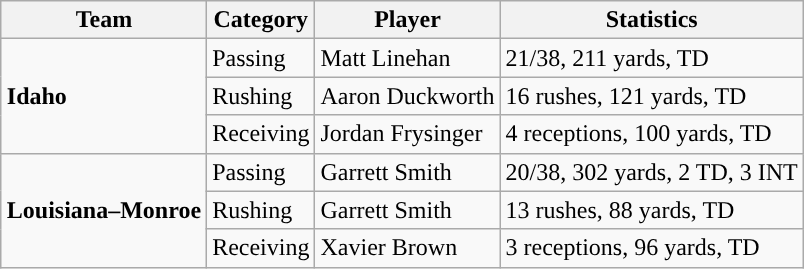<table class="wikitable" style="float: right;">
<tr>
<th>Team</th>
<th>Category</th>
<th>Player</th>
<th>Statistics</th>
</tr>
<tr>
<td rowspan=3><strong>Idaho</strong></td>
<td>Passing</td>
<td>Matt Linehan</td>
<td>21/38, 211 yards, TD</td>
</tr>
<tr>
<td>Rushing</td>
<td>Aaron Duckworth</td>
<td>16 rushes, 121 yards, TD</td>
</tr>
<tr>
<td>Receiving</td>
<td>Jordan Frysinger</td>
<td>4 receptions, 100 yards, TD</td>
</tr>
<tr>
<td rowspan=3><strong>Louisiana–Monroe</strong></td>
<td>Passing</td>
<td>Garrett Smith</td>
<td>20/38, 302 yards, 2 TD, 3 INT</td>
</tr>
<tr>
<td>Rushing</td>
<td>Garrett Smith</td>
<td>13 rushes, 88 yards, TD</td>
</tr>
<tr>
<td>Receiving</td>
<td>Xavier Brown</td>
<td>3 receptions, 96 yards, TD</td>
</tr>
</table>
